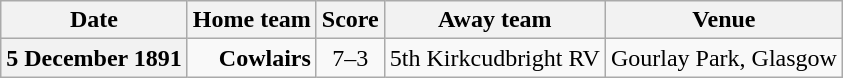<table class="wikitable football-result-list" style="max-width: 80em; text-align: center">
<tr>
<th scope="col">Date</th>
<th scope="col">Home team</th>
<th scope="col">Score</th>
<th scope="col">Away team</th>
<th scope="col">Venue</th>
</tr>
<tr>
<th scope="row">5 December 1891</th>
<td align=right><strong>Cowlairs</strong></td>
<td>7–3</td>
<td align=left>5th Kirkcudbright RV</td>
<td align=left>Gourlay Park, Glasgow</td>
</tr>
</table>
